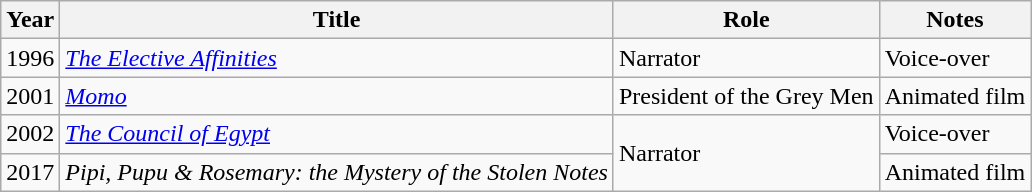<table class="wikitable plainrowheaders sortable">
<tr>
<th scope="col">Year</th>
<th scope="col">Title</th>
<th scope="col">Role</th>
<th scope="col">Notes</th>
</tr>
<tr>
<td>1996</td>
<td><em><a href='#'>The Elective Affinities</a></em></td>
<td>Narrator</td>
<td>Voice-over</td>
</tr>
<tr>
<td>2001</td>
<td><em><a href='#'>Momo</a></em></td>
<td>President of the Grey Men</td>
<td>Animated film</td>
</tr>
<tr>
<td>2002</td>
<td><em><a href='#'>The Council of Egypt</a></em></td>
<td rowspan="2">Narrator</td>
<td>Voice-over</td>
</tr>
<tr>
<td>2017</td>
<td><em>Pipi, Pupu & Rosemary: the Mystery of the Stolen Notes</em></td>
<td>Animated film</td>
</tr>
</table>
